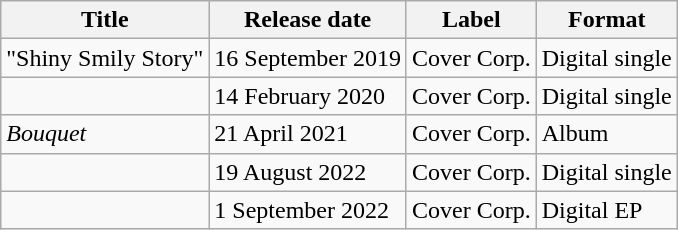<table class="wikitable">
<tr>
<th>Title</th>
<th>Release date</th>
<th>Label</th>
<th>Format</th>
</tr>
<tr>
<td align="left">"Shiny Smily Story"</td>
<td align="left">16 September 2019</td>
<td align="left">Cover Corp.</td>
<td align="left">Digital single</td>
</tr>
<tr>
<td align="left"></td>
<td align="left">14 February 2020</td>
<td align="left">Cover Corp.</td>
<td align="left">Digital single</td>
</tr>
<tr>
<td align="left"><em>Bouquet</em></td>
<td align="left">21 April 2021</td>
<td align="left">Cover Corp.</td>
<td align="left">Album</td>
</tr>
<tr>
<td align="left"></td>
<td align="left">19 August 2022</td>
<td align="left">Cover Corp.</td>
<td align="left">Digital single</td>
</tr>
<tr>
<td align="left"></td>
<td align="left">1 September 2022</td>
<td align="left">Cover Corp.</td>
<td align="left">Digital EP</td>
</tr>
</table>
